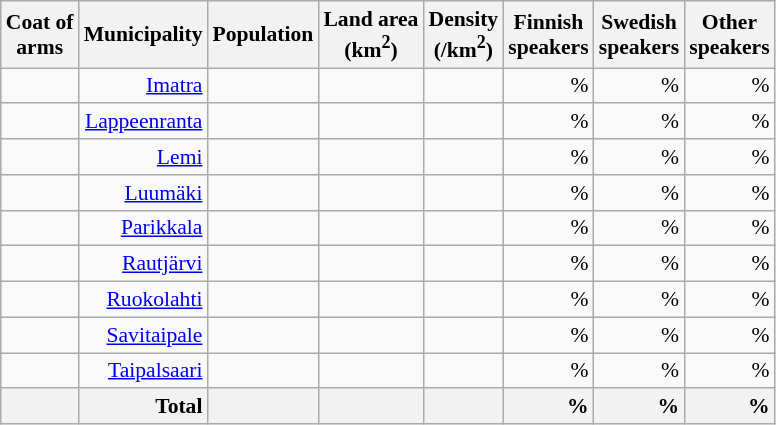<table class="wikitable sortable" style="font-size: 90%; text-align: right; line-height: normal;">
<tr>
<th class="unsortable">Coat of<br>arms</th>
<th>Municipality</th>
<th>Population</th>
<th>Land area<br>(km<sup>2</sup>)</th>
<th>Density<br>(/km<sup>2</sup>)</th>
<th>Finnish<br>speakers</th>
<th>Swedish<br>speakers</th>
<th>Other<br>speakers</th>
</tr>
<tr>
<td></td>
<td><a href='#'>Imatra</a></td>
<td></td>
<td></td>
<td></td>
<td> %</td>
<td> %</td>
<td> %</td>
</tr>
<tr>
<td></td>
<td><a href='#'>Lappeenranta</a></td>
<td></td>
<td></td>
<td></td>
<td> %</td>
<td> %</td>
<td> %</td>
</tr>
<tr>
<td></td>
<td><a href='#'>Lemi</a></td>
<td></td>
<td></td>
<td></td>
<td> %</td>
<td> %</td>
<td> %</td>
</tr>
<tr>
<td></td>
<td><a href='#'>Luumäki</a></td>
<td></td>
<td></td>
<td></td>
<td> %</td>
<td> %</td>
<td> %</td>
</tr>
<tr>
<td></td>
<td><a href='#'>Parikkala</a></td>
<td></td>
<td></td>
<td></td>
<td> %</td>
<td> %</td>
<td> %</td>
</tr>
<tr>
<td></td>
<td><a href='#'>Rautjärvi</a></td>
<td></td>
<td></td>
<td></td>
<td> %</td>
<td> %</td>
<td> %</td>
</tr>
<tr>
<td></td>
<td><a href='#'>Ruokolahti</a></td>
<td></td>
<td></td>
<td></td>
<td> %</td>
<td> %</td>
<td> %</td>
</tr>
<tr>
<td></td>
<td><a href='#'>Savitaipale</a></td>
<td></td>
<td></td>
<td></td>
<td> %</td>
<td> %</td>
<td> %</td>
</tr>
<tr>
<td></td>
<td><a href='#'>Taipalsaari</a></td>
<td></td>
<td></td>
<td></td>
<td> %</td>
<td> %</td>
<td> %</td>
</tr>
<tr>
<th></th>
<th + style=text-align:right><strong>Total</strong></th>
<th + style=text-align:right></th>
<th + style=text-align:right></th>
<th + style=text-align:right></th>
<th !+ style=text-align:right> %</th>
<th !+ style=text-align:right> %</th>
<th !+ style=text-align:right> %</th>
</tr>
</table>
